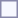<table style="border:1px solid #8888aa; background-color:#f7f8ff; padding:5px; font-size:95%; margin: 0px 12px 12px 0px;">
</table>
